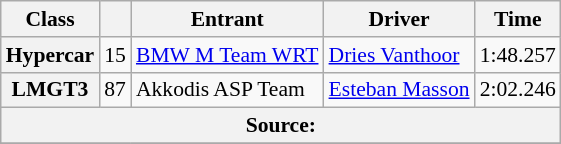<table class="wikitable" style="font-size:90%;">
<tr>
<th>Class</th>
<th></th>
<th>Entrant</th>
<th>Driver</th>
<th>Time</th>
</tr>
<tr>
<th>Hypercar</th>
<td style="text-align:center;">15</td>
<td> <a href='#'>BMW M Team WRT</a></td>
<td> <a href='#'>Dries Vanthoor</a></td>
<td>1:48.257</td>
</tr>
<tr>
<th>LMGT3</th>
<td style="text-align:center;">87</td>
<td> Akkodis ASP Team</td>
<td> <a href='#'>Esteban Masson</a></td>
<td>2:02.246</td>
</tr>
<tr>
<th colspan="6">Source:</th>
</tr>
<tr>
</tr>
</table>
